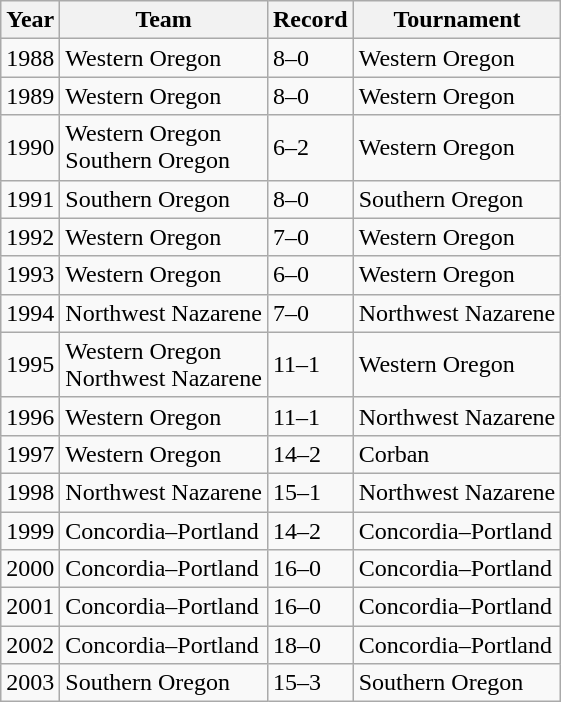<table class="wikitable">
<tr>
<th>Year</th>
<th>Team</th>
<th>Record</th>
<th>Tournament</th>
</tr>
<tr>
<td>1988</td>
<td>Western Oregon</td>
<td>8–0</td>
<td>Western Oregon</td>
</tr>
<tr>
<td>1989</td>
<td>Western Oregon</td>
<td>8–0</td>
<td>Western Oregon</td>
</tr>
<tr>
<td>1990</td>
<td>Western Oregon<br>Southern Oregon</td>
<td>6–2</td>
<td>Western Oregon</td>
</tr>
<tr>
<td>1991</td>
<td>Southern Oregon</td>
<td>8–0</td>
<td>Southern Oregon</td>
</tr>
<tr>
<td>1992</td>
<td>Western Oregon</td>
<td>7–0</td>
<td>Western Oregon</td>
</tr>
<tr>
<td>1993</td>
<td>Western Oregon</td>
<td>6–0</td>
<td>Western Oregon</td>
</tr>
<tr>
<td>1994</td>
<td>Northwest Nazarene</td>
<td>7–0</td>
<td>Northwest Nazarene</td>
</tr>
<tr>
<td>1995</td>
<td>Western Oregon<br>Northwest Nazarene</td>
<td>11–1</td>
<td>Western Oregon</td>
</tr>
<tr>
<td>1996</td>
<td>Western Oregon</td>
<td>11–1</td>
<td>Northwest Nazarene</td>
</tr>
<tr>
<td>1997</td>
<td>Western Oregon</td>
<td>14–2</td>
<td>Corban</td>
</tr>
<tr>
<td>1998</td>
<td>Northwest Nazarene</td>
<td>15–1</td>
<td>Northwest Nazarene</td>
</tr>
<tr>
<td>1999</td>
<td>Concordia–Portland</td>
<td>14–2</td>
<td>Concordia–Portland</td>
</tr>
<tr>
<td>2000</td>
<td>Concordia–Portland</td>
<td>16–0</td>
<td>Concordia–Portland</td>
</tr>
<tr>
<td>2001</td>
<td>Concordia–Portland</td>
<td>16–0</td>
<td>Concordia–Portland</td>
</tr>
<tr>
<td>2002</td>
<td>Concordia–Portland</td>
<td>18–0</td>
<td>Concordia–Portland</td>
</tr>
<tr>
<td>2003</td>
<td>Southern Oregon</td>
<td>15–3</td>
<td>Southern Oregon</td>
</tr>
</table>
